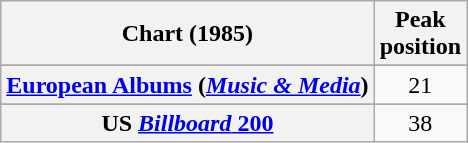<table class="wikitable sortable plainrowheaders" style="text-align:center">
<tr>
<th scope="col">Chart (1985)</th>
<th scope="col">Peak<br>position</th>
</tr>
<tr>
</tr>
<tr>
</tr>
<tr>
<th scope="row"><a href='#'>European Albums</a> (<em><a href='#'>Music & Media</a></em>)</th>
<td>21</td>
</tr>
<tr>
</tr>
<tr>
</tr>
<tr>
</tr>
<tr>
</tr>
<tr>
<th scope="row">US <a href='#'><em>Billboard</em> 200</a></th>
<td>38</td>
</tr>
</table>
